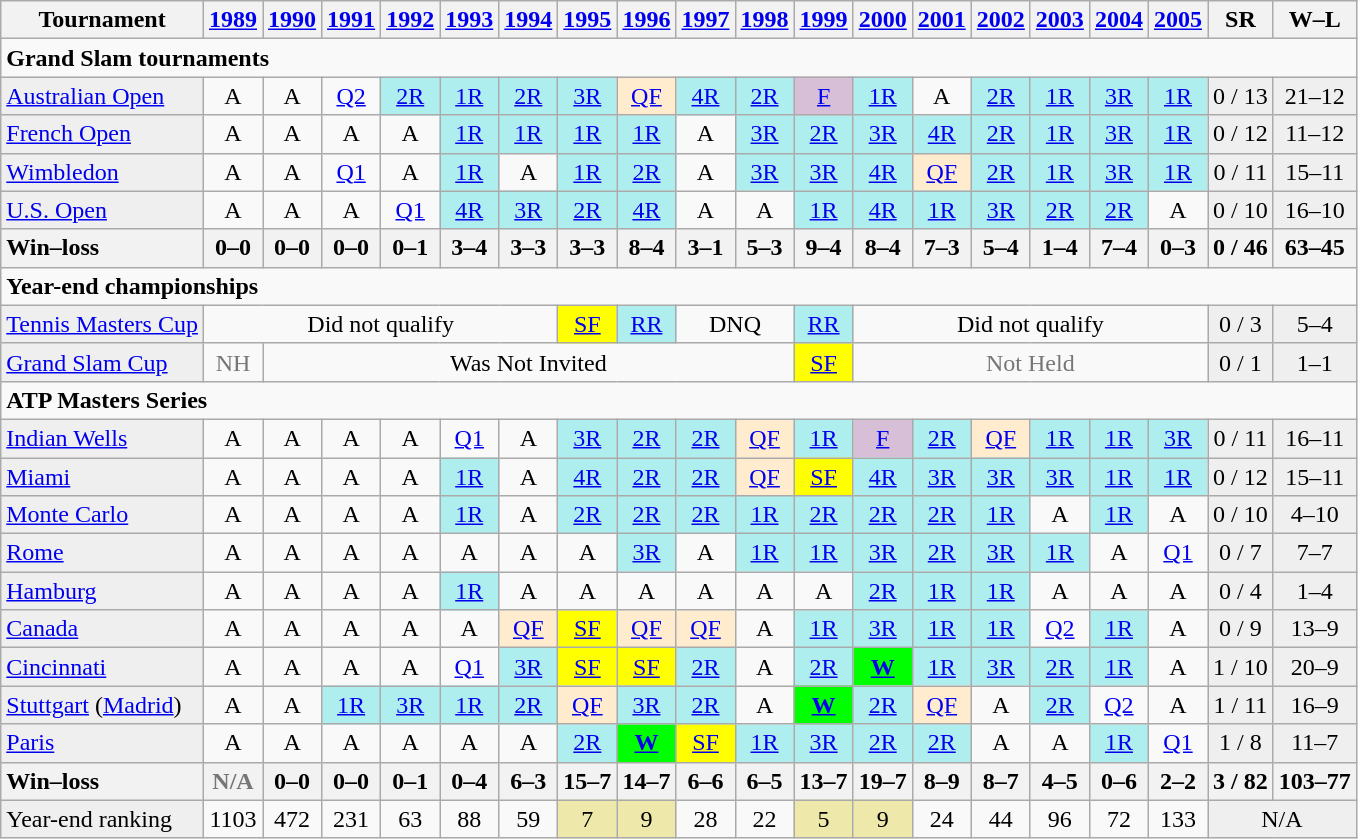<table class=wikitable style=text-align:center>
<tr>
<th>Tournament</th>
<th><a href='#'>1989</a></th>
<th><a href='#'>1990</a></th>
<th><a href='#'>1991</a></th>
<th><a href='#'>1992</a></th>
<th><a href='#'>1993</a></th>
<th><a href='#'>1994</a></th>
<th><a href='#'>1995</a></th>
<th><a href='#'>1996</a></th>
<th><a href='#'>1997</a></th>
<th><a href='#'>1998</a></th>
<th><a href='#'>1999</a></th>
<th><a href='#'>2000</a></th>
<th><a href='#'>2001</a></th>
<th><a href='#'>2002</a></th>
<th><a href='#'>2003</a></th>
<th><a href='#'>2004</a></th>
<th><a href='#'>2005</a></th>
<th>SR</th>
<th>W–L</th>
</tr>
<tr>
<td colspan=20 align=left><strong>Grand Slam tournaments</strong></td>
</tr>
<tr>
<td style=background:#EFEFEF;text-align:left><a href='#'>Australian Open</a></td>
<td>A</td>
<td>A</td>
<td><a href='#'>Q2</a></td>
<td style=background:#afeeee><a href='#'>2R</a></td>
<td style=background:#afeeee><a href='#'>1R</a></td>
<td style=background:#afeeee><a href='#'>2R</a></td>
<td style=background:#afeeee><a href='#'>3R</a></td>
<td style=background:#ffebcd><a href='#'>QF</a></td>
<td style=background:#afeeee><a href='#'>4R</a></td>
<td style=background:#afeeee><a href='#'>2R</a></td>
<td style=background:#D8BFD8><a href='#'>F</a></td>
<td style=background:#afeeee><a href='#'>1R</a></td>
<td>A</td>
<td style=background:#afeeee><a href='#'>2R</a></td>
<td style=background:#afeeee><a href='#'>1R</a></td>
<td style=background:#afeeee><a href='#'>3R</a></td>
<td style=background:#afeeee><a href='#'>1R</a></td>
<td style=background:#EFEFEF>0 / 13</td>
<td style=background:#EFEFEF>21–12</td>
</tr>
<tr>
<td style=background:#EFEFEF;text-align:left><a href='#'>French Open</a></td>
<td>A</td>
<td>A</td>
<td>A</td>
<td>A</td>
<td style=background:#afeeee><a href='#'>1R</a></td>
<td style=background:#afeeee><a href='#'>1R</a></td>
<td style=background:#afeeee><a href='#'>1R</a></td>
<td style=background:#afeeee><a href='#'>1R</a></td>
<td>A</td>
<td style=background:#afeeee><a href='#'>3R</a></td>
<td style=background:#afeeee><a href='#'>2R</a></td>
<td style=background:#afeeee><a href='#'>3R</a></td>
<td style=background:#afeeee><a href='#'>4R</a></td>
<td style=background:#afeeee><a href='#'>2R</a></td>
<td style=background:#afeeee><a href='#'>1R</a></td>
<td style=background:#afeeee><a href='#'>3R</a></td>
<td style=background:#afeeee><a href='#'>1R</a></td>
<td style=background:#EFEFEF>0 / 12</td>
<td style=background:#EFEFEF>11–12</td>
</tr>
<tr>
<td style=background:#EFEFEF;text-align:left><a href='#'>Wimbledon</a></td>
<td>A</td>
<td>A</td>
<td><a href='#'>Q1</a></td>
<td>A</td>
<td style=background:#afeeee><a href='#'>1R</a></td>
<td>A</td>
<td style=background:#afeeee><a href='#'>1R</a></td>
<td style=background:#afeeee><a href='#'>2R</a></td>
<td>A</td>
<td style=background:#afeeee><a href='#'>3R</a></td>
<td style=background:#afeeee><a href='#'>3R</a></td>
<td style=background:#afeeee><a href='#'>4R</a></td>
<td style=background:#ffebcd><a href='#'>QF</a></td>
<td style=background:#afeeee><a href='#'>2R</a></td>
<td style=background:#afeeee><a href='#'>1R</a></td>
<td style=background:#afeeee><a href='#'>3R</a></td>
<td style=background:#afeeee><a href='#'>1R</a></td>
<td style=background:#EFEFEF>0 / 11</td>
<td style=background:#EFEFEF>15–11</td>
</tr>
<tr>
<td style=background:#EFEFEF;text-align:left><a href='#'>U.S. Open</a></td>
<td>A</td>
<td>A</td>
<td>A</td>
<td><a href='#'>Q1</a></td>
<td style=background:#afeeee><a href='#'>4R</a></td>
<td style=background:#afeeee><a href='#'>3R</a></td>
<td style=background:#afeeee><a href='#'>2R</a></td>
<td style=background:#afeeee><a href='#'>4R</a></td>
<td>A</td>
<td>A</td>
<td style=background:#afeeee><a href='#'>1R</a></td>
<td style=background:#afeeee><a href='#'>4R</a></td>
<td style=background:#afeeee><a href='#'>1R</a></td>
<td style=background:#afeeee><a href='#'>3R</a></td>
<td style=background:#afeeee><a href='#'>2R</a></td>
<td style=background:#afeeee><a href='#'>2R</a></td>
<td>A</td>
<td style=background:#EFEFEF>0 / 10</td>
<td style=background:#EFEFEF>16–10</td>
</tr>
<tr>
<th style=text-align:left>Win–loss</th>
<th>0–0</th>
<th>0–0</th>
<th>0–0</th>
<th>0–1</th>
<th>3–4</th>
<th>3–3</th>
<th>3–3</th>
<th>8–4</th>
<th>3–1</th>
<th>5–3</th>
<th>9–4</th>
<th>8–4</th>
<th>7–3</th>
<th>5–4</th>
<th>1–4</th>
<th>7–4</th>
<th>0–3</th>
<th>0 / 46</th>
<th>63–45</th>
</tr>
<tr>
<td colspan=20 align=left><strong>Year-end championships</strong></td>
</tr>
<tr>
<td style=background:#EFEFEF;text-align:left><a href='#'>Tennis Masters Cup</a></td>
<td colspan=6>Did not qualify</td>
<td style=background:yellow><a href='#'>SF</a></td>
<td style=background:#afeeee><a href='#'>RR</a></td>
<td colspan=2>DNQ</td>
<td style=background:#afeeee><a href='#'>RR</a></td>
<td colspan=6>Did not qualify</td>
<td style=background:#EFEFEF>0 / 3</td>
<td style=background:#EFEFEF>5–4</td>
</tr>
<tr>
<td style=background:#EFEFEF;text-align:left><a href='#'>Grand Slam Cup</a></td>
<td style=color:#767676>NH</td>
<td colspan=9>Was Not Invited</td>
<td style=background:yellow><a href='#'>SF</a></td>
<td colspan=6 style=color:#767676>Not Held</td>
<td style=background:#EFEFEF>0 / 1</td>
<td style=background:#EFEFEF>1–1</td>
</tr>
<tr>
<td colspan=20 align=left><strong>ATP Masters Series</strong></td>
</tr>
<tr>
<td style=background:#EFEFEF;text-align:left><a href='#'>Indian Wells</a></td>
<td>A</td>
<td>A</td>
<td>A</td>
<td>A</td>
<td><a href='#'>Q1</a></td>
<td>A</td>
<td style=background:#afeeee><a href='#'>3R</a></td>
<td style=background:#afeeee><a href='#'>2R</a></td>
<td style=background:#afeeee><a href='#'>2R</a></td>
<td style=background:#ffebcd><a href='#'>QF</a></td>
<td style=background:#afeeee><a href='#'>1R</a></td>
<td style=background:#D8BFD8><a href='#'>F</a></td>
<td style=background:#afeeee><a href='#'>2R</a></td>
<td style=background:#ffebcd><a href='#'>QF</a></td>
<td style=background:#afeeee><a href='#'>1R</a></td>
<td style=background:#afeeee><a href='#'>1R</a></td>
<td style=background:#afeeee><a href='#'>3R</a></td>
<td style=background:#EFEFEF>0 / 11</td>
<td style=background:#EFEFEF>16–11</td>
</tr>
<tr>
<td style=background:#EFEFEF;text-align:left><a href='#'>Miami</a></td>
<td>A</td>
<td>A</td>
<td>A</td>
<td>A</td>
<td style=background:#afeeee><a href='#'>1R</a></td>
<td>A</td>
<td style=background:#afeeee><a href='#'>4R</a></td>
<td style=background:#afeeee><a href='#'>2R</a></td>
<td style=background:#afeeee><a href='#'>2R</a></td>
<td style=background:#ffebcd><a href='#'>QF</a></td>
<td style=background:yellow><a href='#'>SF</a></td>
<td style=background:#afeeee><a href='#'>4R</a></td>
<td style=background:#afeeee><a href='#'>3R</a></td>
<td style=background:#afeeee><a href='#'>3R</a></td>
<td style=background:#afeeee><a href='#'>3R</a></td>
<td style=background:#afeeee><a href='#'>1R</a></td>
<td style=background:#afeeee><a href='#'>1R</a></td>
<td style=background:#EFEFEF>0 / 12</td>
<td style=background:#EFEFEF>15–11</td>
</tr>
<tr>
<td style=background:#EFEFEF;text-align:left><a href='#'>Monte Carlo</a></td>
<td>A</td>
<td>A</td>
<td>A</td>
<td>A</td>
<td style=background:#afeeee><a href='#'>1R</a></td>
<td>A</td>
<td style=background:#afeeee><a href='#'>2R</a></td>
<td style=background:#afeeee><a href='#'>2R</a></td>
<td style=background:#afeeee><a href='#'>2R</a></td>
<td style=background:#afeeee><a href='#'>1R</a></td>
<td style=background:#afeeee><a href='#'>2R</a></td>
<td style=background:#afeeee><a href='#'>2R</a></td>
<td style=background:#afeeee><a href='#'>2R</a></td>
<td style=background:#afeeee><a href='#'>1R</a></td>
<td>A</td>
<td style=background:#afeeee><a href='#'>1R</a></td>
<td>A</td>
<td style=background:#EFEFEF>0 / 10</td>
<td style=background:#EFEFEF>4–10</td>
</tr>
<tr>
<td style=background:#EFEFEF;text-align:left><a href='#'>Rome</a></td>
<td>A</td>
<td>A</td>
<td>A</td>
<td>A</td>
<td>A</td>
<td>A</td>
<td>A</td>
<td style=background:#afeeee><a href='#'>3R</a></td>
<td>A</td>
<td style=background:#afeeee><a href='#'>1R</a></td>
<td style=background:#afeeee><a href='#'>1R</a></td>
<td style=background:#afeeee><a href='#'>3R</a></td>
<td style=background:#afeeee><a href='#'>2R</a></td>
<td style=background:#afeeee><a href='#'>3R</a></td>
<td style=background:#afeeee><a href='#'>1R</a></td>
<td>A</td>
<td><a href='#'>Q1</a></td>
<td style=background:#EFEFEF>0 / 7</td>
<td style=background:#EFEFEF>7–7</td>
</tr>
<tr>
<td style=background:#EFEFEF;text-align:left><a href='#'>Hamburg</a></td>
<td>A</td>
<td>A</td>
<td>A</td>
<td>A</td>
<td style=background:#afeeee><a href='#'>1R</a></td>
<td>A</td>
<td>A</td>
<td>A</td>
<td>A</td>
<td>A</td>
<td>A</td>
<td style=background:#afeeee><a href='#'>2R</a></td>
<td style=background:#afeeee><a href='#'>1R</a></td>
<td style=background:#afeeee><a href='#'>1R</a></td>
<td>A</td>
<td>A</td>
<td>A</td>
<td style=background:#EFEFEF>0 / 4</td>
<td style=background:#EFEFEF>1–4</td>
</tr>
<tr>
<td style=background:#EFEFEF;text-align:left><a href='#'>Canada</a></td>
<td>A</td>
<td>A</td>
<td>A</td>
<td>A</td>
<td>A</td>
<td style=background:#ffebcd><a href='#'>QF</a></td>
<td style=background:yellow><a href='#'>SF</a></td>
<td style=background:#ffebcd><a href='#'>QF</a></td>
<td style=background:#ffebcd><a href='#'>QF</a></td>
<td>A</td>
<td style=background:#afeeee><a href='#'>1R</a></td>
<td style=background:#afeeee><a href='#'>3R</a></td>
<td style=background:#afeeee><a href='#'>1R</a></td>
<td style=background:#afeeee><a href='#'>1R</a></td>
<td><a href='#'>Q2</a></td>
<td style=background:#afeeee><a href='#'>1R</a></td>
<td>A</td>
<td style=background:#EFEFEF>0 / 9</td>
<td style=background:#EFEFEF>13–9</td>
</tr>
<tr>
<td style=background:#EFEFEF;text-align:left><a href='#'>Cincinnati</a></td>
<td>A</td>
<td>A</td>
<td>A</td>
<td>A</td>
<td><a href='#'>Q1</a></td>
<td style=background:#afeeee><a href='#'>3R</a></td>
<td style=background:yellow><a href='#'>SF</a></td>
<td style=background:yellow><a href='#'>SF</a></td>
<td style=background:#afeeee><a href='#'>2R</a></td>
<td>A</td>
<td style=background:#afeeee><a href='#'>2R</a></td>
<td style=background:#00ff00><strong><a href='#'>W</a></strong></td>
<td style=background:#afeeee><a href='#'>1R</a></td>
<td style=background:#afeeee><a href='#'>3R</a></td>
<td style=background:#afeeee><a href='#'>2R</a></td>
<td style=background:#afeeee><a href='#'>1R</a></td>
<td>A</td>
<td style=background:#EFEFEF>1 / 10</td>
<td style=background:#EFEFEF>20–9</td>
</tr>
<tr>
<td style=background:#EFEFEF;text-align:left><a href='#'>Stuttgart</a> (<a href='#'>Madrid</a>)</td>
<td>A</td>
<td>A</td>
<td style=background:#afeeee><a href='#'>1R</a></td>
<td style=background:#afeeee><a href='#'>3R</a></td>
<td style=background:#afeeee><a href='#'>1R</a></td>
<td style=background:#afeeee><a href='#'>2R</a></td>
<td style=background:#ffebcd><a href='#'>QF</a></td>
<td style=background:#afeeee><a href='#'>3R</a></td>
<td style=background:#afeeee><a href='#'>2R</a></td>
<td>A</td>
<td style=background:#00ff00><strong><a href='#'>W</a></strong></td>
<td style=background:#afeeee><a href='#'>2R</a></td>
<td style=background:#ffebcd><a href='#'>QF</a></td>
<td>A</td>
<td style=background:#afeeee><a href='#'>2R</a></td>
<td><a href='#'>Q2</a></td>
<td>A</td>
<td style=background:#EFEFEF>1 / 11</td>
<td style=background:#EFEFEF>16–9</td>
</tr>
<tr>
<td style=background:#EFEFEF;text-align:left><a href='#'>Paris</a></td>
<td>A</td>
<td>A</td>
<td>A</td>
<td>A</td>
<td>A</td>
<td>A</td>
<td style=background:#afeeee><a href='#'>2R</a></td>
<td style=background:#00ff00><strong><a href='#'>W</a></strong></td>
<td style=background:yellow><a href='#'>SF</a></td>
<td style=background:#afeeee><a href='#'>1R</a></td>
<td style=background:#afeeee><a href='#'>3R</a></td>
<td style=background:#afeeee><a href='#'>2R</a></td>
<td style=background:#afeeee><a href='#'>2R</a></td>
<td>A</td>
<td>A</td>
<td style=background:#afeeee><a href='#'>1R</a></td>
<td><a href='#'>Q1</a></td>
<td style=background:#EFEFEF>1 / 8</td>
<td style=background:#EFEFEF>11–7</td>
</tr>
<tr>
<th style=text-align:left>Win–loss</th>
<th style=color:#767676>N/A</th>
<th>0–0</th>
<th>0–0</th>
<th>0–1</th>
<th>0–4</th>
<th>6–3</th>
<th>15–7</th>
<th>14–7</th>
<th>6–6</th>
<th>6–5</th>
<th>13–7</th>
<th>19–7</th>
<th>8–9</th>
<th>8–7</th>
<th>4–5</th>
<th>0–6</th>
<th>2–2</th>
<th>3 / 82</th>
<th>103–77</th>
</tr>
<tr>
<td style=background:#EFEFEF;text-align:left>Year-end ranking</td>
<td>1103</td>
<td>472</td>
<td>231</td>
<td>63</td>
<td>88</td>
<td>59</td>
<td style=background:#EEE8AA>7</td>
<td style=background:#EEE8AA>9</td>
<td>28</td>
<td>22</td>
<td style=background:#EEE8AA>5</td>
<td style=background:#EEE8AA>9</td>
<td>24</td>
<td>44</td>
<td>96</td>
<td>72</td>
<td>133</td>
<td colspan=2 style=background:#EFEFEF>N/A</td>
</tr>
</table>
